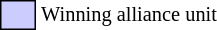<table class="toccolours" style="font-size: 85%; white-space: nowrap">
<tr>
<td style="background:#CCCCFF; border: 1px solid black">      </td>
<td>Winning alliance unit</td>
</tr>
</table>
